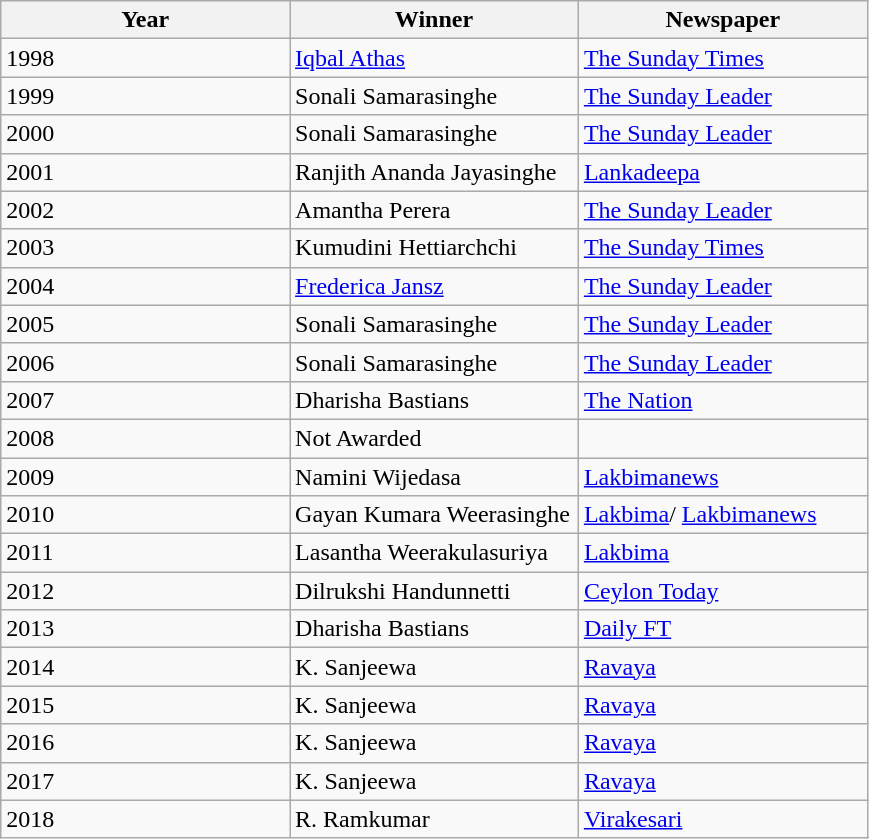<table class="wikitable sortable mw-collapsible mw-collapsed">
<tr>
<th width="33%">Year</th>
<th width="33%">Winner</th>
<th width="33%">Newspaper</th>
</tr>
<tr>
<td>1998</td>
<td><a href='#'>Iqbal Athas</a></td>
<td><a href='#'>The Sunday Times</a></td>
</tr>
<tr>
<td>1999</td>
<td>Sonali Samarasinghe</td>
<td><a href='#'>The Sunday Leader</a></td>
</tr>
<tr>
<td>2000</td>
<td>Sonali Samarasinghe</td>
<td><a href='#'>The Sunday Leader</a></td>
</tr>
<tr>
<td>2001</td>
<td>Ranjith Ananda Jayasinghe</td>
<td><a href='#'>Lankadeepa</a></td>
</tr>
<tr>
<td>2002</td>
<td>Amantha Perera</td>
<td><a href='#'>The Sunday Leader</a></td>
</tr>
<tr>
<td>2003</td>
<td>Kumudini Hettiarchchi</td>
<td><a href='#'>The Sunday Times</a></td>
</tr>
<tr>
<td>2004</td>
<td><a href='#'>Frederica Jansz</a></td>
<td><a href='#'>The Sunday Leader</a></td>
</tr>
<tr>
<td>2005</td>
<td>Sonali Samarasinghe</td>
<td><a href='#'>The Sunday Leader</a></td>
</tr>
<tr>
<td>2006</td>
<td>Sonali Samarasinghe</td>
<td><a href='#'>The Sunday Leader</a></td>
</tr>
<tr>
<td>2007</td>
<td>Dharisha Bastians</td>
<td><a href='#'>The Nation</a></td>
</tr>
<tr>
<td>2008</td>
<td>Not Awarded</td>
<td></td>
</tr>
<tr>
<td>2009</td>
<td>Namini Wijedasa</td>
<td><a href='#'>Lakbimanews</a></td>
</tr>
<tr>
<td>2010</td>
<td>Gayan Kumara Weerasinghe</td>
<td><a href='#'>Lakbima</a>/ <a href='#'>Lakbimanews</a></td>
</tr>
<tr>
<td>2011</td>
<td>Lasantha Weerakulasuriya</td>
<td><a href='#'>Lakbima</a></td>
</tr>
<tr>
<td>2012</td>
<td>Dilrukshi Handunnetti</td>
<td><a href='#'>Ceylon Today</a></td>
</tr>
<tr>
<td>2013</td>
<td>Dharisha Bastians</td>
<td><a href='#'>Daily FT</a></td>
</tr>
<tr>
<td>2014</td>
<td>K. Sanjeewa</td>
<td><a href='#'>Ravaya</a></td>
</tr>
<tr>
<td>2015</td>
<td>K. Sanjeewa</td>
<td><a href='#'>Ravaya</a></td>
</tr>
<tr>
<td>2016</td>
<td>K. Sanjeewa</td>
<td><a href='#'>Ravaya</a></td>
</tr>
<tr>
<td>2017</td>
<td>K. Sanjeewa</td>
<td><a href='#'>Ravaya</a></td>
</tr>
<tr>
<td>2018</td>
<td>R. Ramkumar</td>
<td><a href='#'>Virakesari</a></td>
</tr>
</table>
